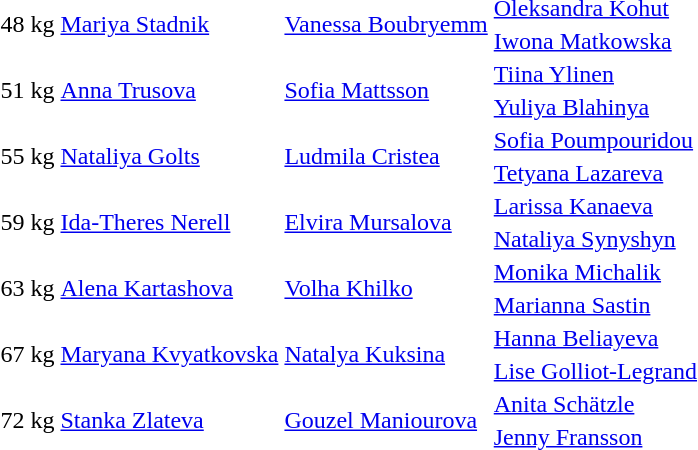<table>
<tr>
<td rowspan=2>48 kg</td>
<td rowspan=2> <a href='#'>Mariya Stadnik</a></td>
<td rowspan=2> <a href='#'>Vanessa Boubryemm</a></td>
<td> <a href='#'>Oleksandra Kohut</a></td>
</tr>
<tr>
<td> <a href='#'>Iwona Matkowska</a></td>
</tr>
<tr>
<td rowspan=2>51 kg</td>
<td rowspan=2> <a href='#'>Anna Trusova</a></td>
<td rowspan=2> <a href='#'>Sofia Mattsson</a></td>
<td> <a href='#'>Tiina Ylinen</a></td>
</tr>
<tr>
<td> <a href='#'>Yuliya Blahinya</a></td>
</tr>
<tr>
<td rowspan=2>55 kg</td>
<td rowspan=2> <a href='#'>Nataliya Golts</a></td>
<td rowspan=2> <a href='#'>Ludmila Cristea</a></td>
<td> <a href='#'>Sofia Poumpouridou</a></td>
</tr>
<tr>
<td> <a href='#'>Tetyana Lazareva</a></td>
</tr>
<tr>
<td rowspan=2>59 kg</td>
<td rowspan=2> <a href='#'>Ida-Theres Nerell</a></td>
<td rowspan=2> <a href='#'>Elvira Mursalova</a></td>
<td> <a href='#'>Larissa Kanaeva</a></td>
</tr>
<tr>
<td> <a href='#'>Nataliya Synyshyn</a></td>
</tr>
<tr>
<td rowspan=2>63 kg</td>
<td rowspan=2> <a href='#'>Alena Kartashova</a></td>
<td rowspan=2> <a href='#'>Volha Khilko</a></td>
<td> <a href='#'>Monika Michalik</a></td>
</tr>
<tr>
<td> <a href='#'>Marianna Sastin</a></td>
</tr>
<tr>
<td rowspan=2>67 kg</td>
<td rowspan=2> <a href='#'>Maryana Kvyatkovska</a></td>
<td rowspan=2> <a href='#'>Natalya Kuksina</a></td>
<td> <a href='#'>Hanna Beliayeva</a></td>
</tr>
<tr>
<td> <a href='#'>Lise Golliot-Legrand</a></td>
</tr>
<tr>
<td rowspan=2>72 kg</td>
<td rowspan=2> <a href='#'>Stanka Zlateva</a></td>
<td rowspan=2> <a href='#'>Gouzel Maniourova</a></td>
<td> <a href='#'>Anita Schätzle</a></td>
</tr>
<tr>
<td> <a href='#'>Jenny Fransson</a></td>
</tr>
</table>
